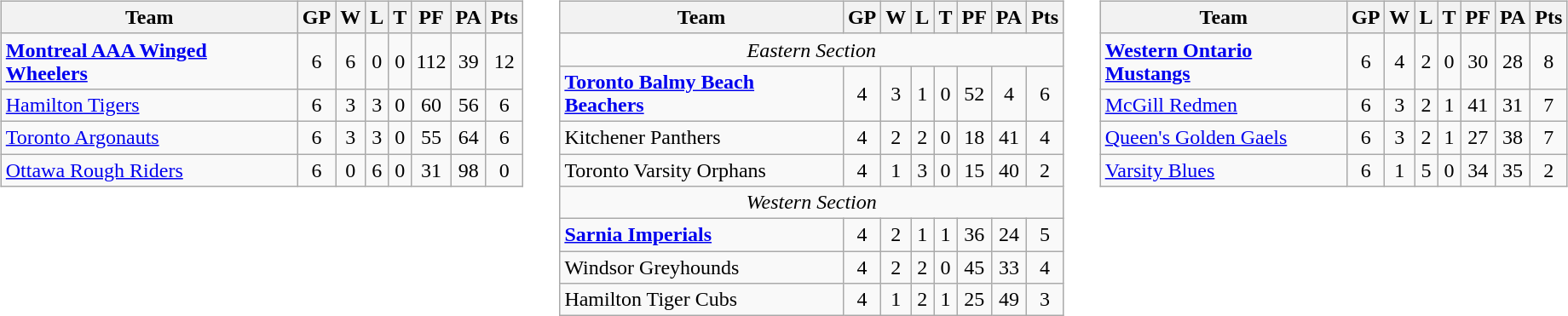<table cellspacing="10">
<tr>
<td valign="top"><br><table class="wikitable">
<tr>
<th>Team</th>
<th>GP</th>
<th>W</th>
<th>L</th>
<th>T</th>
<th>PF</th>
<th>PA</th>
<th>Pts</th>
</tr>
<tr align="center">
<td align="left"><strong><a href='#'>Montreal AAA Winged Wheelers</a></strong></td>
<td>6</td>
<td>6</td>
<td>0</td>
<td>0</td>
<td>112</td>
<td>39</td>
<td>12</td>
</tr>
<tr align="center">
<td align="left"><a href='#'>Hamilton Tigers</a></td>
<td>6</td>
<td>3</td>
<td>3</td>
<td>0</td>
<td>60</td>
<td>56</td>
<td>6</td>
</tr>
<tr align="center">
<td align="left"><a href='#'>Toronto Argonauts</a></td>
<td>6</td>
<td>3</td>
<td>3</td>
<td>0</td>
<td>55</td>
<td>64</td>
<td>6</td>
</tr>
<tr align="center">
<td align="left"><a href='#'>Ottawa Rough Riders</a></td>
<td>6</td>
<td>0</td>
<td>6</td>
<td>0</td>
<td>31</td>
<td>98</td>
<td>0</td>
</tr>
</table>
</td>
<td valign="top"><br><table class="wikitable">
<tr>
<th>Team</th>
<th>GP</th>
<th>W</th>
<th>L</th>
<th>T</th>
<th>PF</th>
<th>PA</th>
<th>Pts</th>
</tr>
<tr>
<td align="center" colspan="8"><em>Eastern Section</em></td>
</tr>
<tr align="center">
<td align="left"><strong><a href='#'>Toronto Balmy Beach Beachers</a></strong></td>
<td>4</td>
<td>3</td>
<td>1</td>
<td>0</td>
<td>52</td>
<td>4</td>
<td>6</td>
</tr>
<tr align="center">
<td align="left">Kitchener Panthers</td>
<td>4</td>
<td>2</td>
<td>2</td>
<td>0</td>
<td>18</td>
<td>41</td>
<td>4</td>
</tr>
<tr align="center">
<td align="left">Toronto Varsity Orphans</td>
<td>4</td>
<td>1</td>
<td>3</td>
<td>0</td>
<td>15</td>
<td>40</td>
<td>2</td>
</tr>
<tr>
<td align="center" colspan="8"><em>Western Section</em></td>
</tr>
<tr align="center">
<td align="left"><strong><a href='#'>Sarnia Imperials</a></strong></td>
<td>4</td>
<td>2</td>
<td>1</td>
<td>1</td>
<td>36</td>
<td>24</td>
<td>5</td>
</tr>
<tr align="center">
<td align="left">Windsor Greyhounds</td>
<td>4</td>
<td>2</td>
<td>2</td>
<td>0</td>
<td>45</td>
<td>33</td>
<td>4</td>
</tr>
<tr align="center">
<td align="left">Hamilton Tiger Cubs</td>
<td>4</td>
<td>1</td>
<td>2</td>
<td>1</td>
<td>25</td>
<td>49</td>
<td>3</td>
</tr>
</table>
</td>
<td valign="top"><br><table class="wikitable">
<tr>
<th>Team</th>
<th>GP</th>
<th>W</th>
<th>L</th>
<th>T</th>
<th>PF</th>
<th>PA</th>
<th>Pts</th>
</tr>
<tr align="center">
<td align="left"><strong><a href='#'>Western Ontario Mustangs</a></strong></td>
<td>6</td>
<td>4</td>
<td>2</td>
<td>0</td>
<td>30</td>
<td>28</td>
<td>8</td>
</tr>
<tr align="center">
<td align="left"><a href='#'>McGill Redmen</a></td>
<td>6</td>
<td>3</td>
<td>2</td>
<td>1</td>
<td>41</td>
<td>31</td>
<td>7</td>
</tr>
<tr align="center">
<td align="left"><a href='#'>Queen's Golden Gaels</a></td>
<td>6</td>
<td>3</td>
<td>2</td>
<td>1</td>
<td>27</td>
<td>38</td>
<td>7</td>
</tr>
<tr align="center">
<td align="left"><a href='#'>Varsity Blues</a></td>
<td>6</td>
<td>1</td>
<td>5</td>
<td>0</td>
<td>34</td>
<td>35</td>
<td>2</td>
</tr>
</table>
</td>
</tr>
</table>
